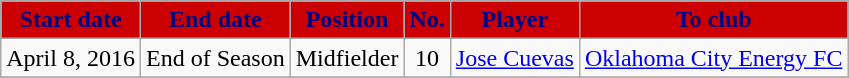<table class="wikitable sortable">
<tr>
<th style="background:#CC0000; color:#000080;"><strong>Start date</strong></th>
<th style="background:#CC0000; color:#000080;"><strong>End date</strong></th>
<th style="background:#CC0000; color:#000080;"><strong>Position</strong></th>
<th style="background:#CC0000; color:#000080;"><strong>No.</strong></th>
<th style="background:#CC0000; color:#000080;"><strong>Player</strong></th>
<th style="background:#CC0000; color:#000080;"><strong>To club</strong></th>
</tr>
<tr>
<td>April 8, 2016</td>
<td>End of Season</td>
<td style="text-align:center;">Midfielder</td>
<td style="text-align:center;">10</td>
<td style="text-align:center;"> <a href='#'>Jose Cuevas</a></td>
<td style="text-align:center;"><a href='#'>Oklahoma City Energy FC</a></td>
</tr>
<tr>
</tr>
</table>
